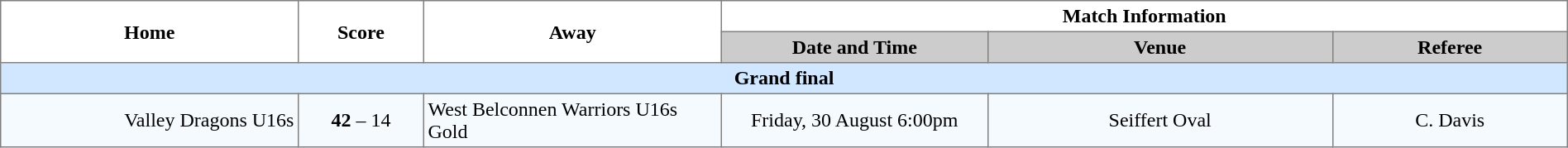<table border="1" cellpadding="3" cellspacing="0" width="100%" style="border-collapse:collapse;  text-align:center;">
<tr>
<th rowspan="2" width="19%">Home</th>
<th rowspan="2" width="8%">Score</th>
<th rowspan="2" width="19%">Away</th>
<th colspan="3">Match Information</th>
</tr>
<tr bgcolor="#CCCCCC">
<th width="17%">Date and Time</th>
<th width="22%">Venue</th>
<th width="50%">Referee</th>
</tr>
<tr style="background:#d0e7ff;">
<td colspan="6"><strong>Grand final</strong></td>
</tr>
<tr style="text-align:center; background:#f5faff;">
<td align="right">Valley Dragons U16s </td>
<td><strong>42</strong> – 14</td>
<td align="left"> West Belconnen Warriors U16s Gold</td>
<td>Friday, 30 August 6:00pm</td>
<td>Seiffert Oval</td>
<td>C. Davis</td>
</tr>
</table>
